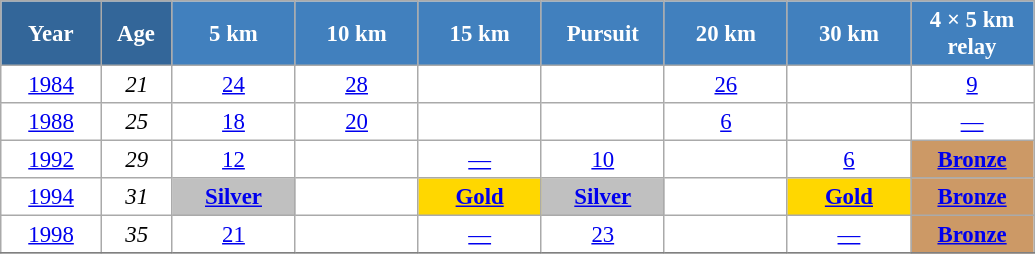<table class="wikitable" style="font-size:95%; text-align:center; border:grey solid 1px; border-collapse:collapse; background:#ffffff;">
<tr>
<th style="background-color:#369; color:white; width:60px;"> Year </th>
<th style="background-color:#369; color:white; width:40px;"> Age </th>
<th style="background-color:#4180be; color:white; width:75px;"> 5 km </th>
<th style="background-color:#4180be; color:white; width:75px;"> 10 km </th>
<th style="background-color:#4180be; color:white; width:75px;"> 15 km </th>
<th style="background-color:#4180be; color:white; width:75px;"> Pursuit </th>
<th style="background-color:#4180be; color:white; width:75px;"> 20 km </th>
<th style="background-color:#4180be; color:white; width:75px;"> 30 km </th>
<th style="background-color:#4180be; color:white; width:75px;"> 4 × 5 km <br> relay </th>
</tr>
<tr>
<td><a href='#'>1984</a></td>
<td><em>21</em></td>
<td><a href='#'>24</a></td>
<td><a href='#'>28</a></td>
<td></td>
<td></td>
<td><a href='#'>26</a></td>
<td></td>
<td><a href='#'>9</a></td>
</tr>
<tr>
<td><a href='#'>1988</a></td>
<td><em>25</em></td>
<td><a href='#'>18</a></td>
<td><a href='#'>20</a></td>
<td></td>
<td></td>
<td><a href='#'>6</a></td>
<td></td>
<td><a href='#'>—</a></td>
</tr>
<tr>
<td><a href='#'>1992</a></td>
<td><em>29</em></td>
<td><a href='#'>12</a></td>
<td></td>
<td><a href='#'>—</a></td>
<td><a href='#'>10</a></td>
<td></td>
<td><a href='#'>6</a></td>
<td bgcolor="cc9966"><a href='#'><strong>Bronze</strong></a></td>
</tr>
<tr>
<td><a href='#'>1994</a></td>
<td><em>31</em></td>
<td style="background:silver;"><a href='#'><strong>Silver</strong></a></td>
<td></td>
<td style="background:gold;"><a href='#'><strong>Gold</strong></a></td>
<td style="background:silver;"><a href='#'><strong>Silver</strong></a></td>
<td></td>
<td style="background:gold;"><a href='#'><strong>Gold</strong></a></td>
<td bgcolor="cc9966"><a href='#'><strong>Bronze</strong></a></td>
</tr>
<tr>
<td><a href='#'>1998</a></td>
<td><em>35</em></td>
<td><a href='#'>21</a></td>
<td></td>
<td><a href='#'>—</a></td>
<td><a href='#'>23</a></td>
<td></td>
<td><a href='#'>—</a></td>
<td bgcolor="cc9966"><a href='#'><strong>Bronze</strong></a></td>
</tr>
<tr>
</tr>
</table>
